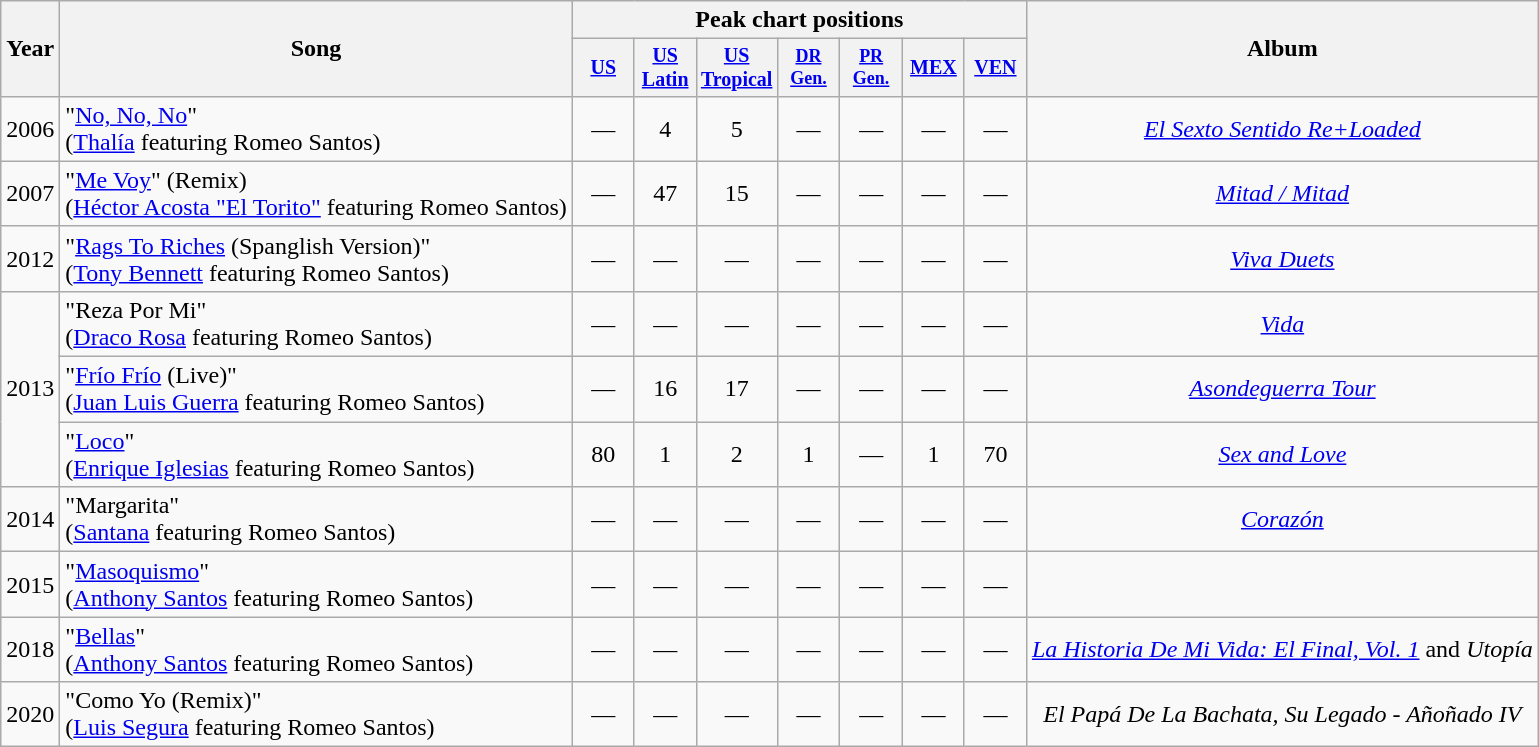<table class="wikitable" style="text-align:center;">
<tr>
<th rowspan="2">Year</th>
<th rowspan="2">Song</th>
<th colspan="7">Peak chart positions</th>
<th rowspan="2">Album</th>
</tr>
<tr style="font-size:smaller;">
<th width="35"><a href='#'>US</a><br></th>
<th width="35"><a href='#'>US Latin</a><br></th>
<th width="35"><a href='#'>US Tropical</a><br></th>
<th scope="col" style="width:3em;font-size:90%;"><a href='#'>DR Gen.</a><br></th>
<th scope="col" style="width:3em;font-size:90%;"><a href='#'>PR Gen.</a><br></th>
<th width="35"><a href='#'>MEX</a><br></th>
<th width="35"><a href='#'>VEN</a><br></th>
</tr>
<tr>
<td>2006</td>
<td align="left">"<a href='#'>No, No, No</a>" <br><span>(<a href='#'>Thalía</a> featuring Romeo Santos)</span></td>
<td>—</td>
<td>4</td>
<td>5</td>
<td>—</td>
<td>—</td>
<td>—</td>
<td>—</td>
<td><em><a href='#'>El Sexto Sentido Re+Loaded</a></em></td>
</tr>
<tr>
<td>2007</td>
<td align="left">"<a href='#'>Me Voy</a>" (Remix) <br><span>(<a href='#'>Héctor Acosta "El Torito"</a> featuring Romeo Santos)</span></td>
<td>—</td>
<td>47</td>
<td>15</td>
<td>—</td>
<td>—</td>
<td>—</td>
<td>—</td>
<td><em><a href='#'>Mitad / Mitad</a></em></td>
</tr>
<tr>
<td>2012</td>
<td align="left">"<a href='#'>Rags To Riches</a> (Spanglish Version)" <br><span>(<a href='#'>Tony Bennett</a> featuring Romeo Santos)</span></td>
<td>—</td>
<td>—</td>
<td>—</td>
<td>—</td>
<td>—</td>
<td>—</td>
<td>—</td>
<td><em><a href='#'>Viva Duets</a></em></td>
</tr>
<tr>
<td rowspan="3">2013</td>
<td align="left">"Reza Por Mi" <br><span>(<a href='#'>Draco Rosa</a> featuring Romeo Santos)</span></td>
<td>—</td>
<td>—</td>
<td>—</td>
<td>—</td>
<td>—</td>
<td>—</td>
<td>—</td>
<td><em><a href='#'>Vida</a></em></td>
</tr>
<tr>
<td align="left">"<a href='#'>Frío Frío</a> (Live)" <br><span>(<a href='#'>Juan Luis Guerra</a> featuring Romeo Santos)</span></td>
<td>—</td>
<td>16</td>
<td>17</td>
<td>—</td>
<td>—</td>
<td>—</td>
<td>—</td>
<td><em><a href='#'>Asondeguerra Tour</a></em></td>
</tr>
<tr>
<td align="left">"<a href='#'>Loco</a>" <br><span>(<a href='#'>Enrique Iglesias</a> featuring Romeo Santos)</span></td>
<td>80</td>
<td>1</td>
<td>2</td>
<td>1</td>
<td>—</td>
<td>1</td>
<td>70</td>
<td><em><a href='#'>Sex and Love</a></em></td>
</tr>
<tr>
<td>2014</td>
<td align="left">"Margarita" <br><span>(<a href='#'>Santana</a> featuring Romeo Santos)</span></td>
<td>—</td>
<td>—</td>
<td>—</td>
<td>—</td>
<td>—</td>
<td>—</td>
<td>—</td>
<td><em><a href='#'>Corazón</a></em></td>
</tr>
<tr>
<td>2015</td>
<td align="left">"<a href='#'>Masoquismo</a>" <br><span>(<a href='#'>Anthony Santos</a> featuring Romeo Santos)</span></td>
<td>—</td>
<td>—</td>
<td>—</td>
<td>—</td>
<td>—</td>
<td>—</td>
<td>—</td>
<td></td>
</tr>
<tr>
<td>2018</td>
<td align="left">"<a href='#'>Bellas</a>" <br><span>(<a href='#'>Anthony Santos</a> featuring Romeo Santos)</span></td>
<td>—</td>
<td>—</td>
<td>—</td>
<td>—</td>
<td>—</td>
<td>—</td>
<td>—</td>
<td><em><a href='#'>La Historia De Mi Vida: El Final, Vol. 1</a></em> and <em>Utopía</em></td>
</tr>
<tr>
<td>2020</td>
<td align="left">"Como Yo (Remix)" <br><span>(<a href='#'>Luis Segura</a> featuring Romeo Santos)</span></td>
<td>—</td>
<td>—</td>
<td>—</td>
<td>—</td>
<td>—</td>
<td>—</td>
<td>—</td>
<td><em>El Papá De La Bachata, Su Legado - Añoñado IV</em></td>
</tr>
</table>
